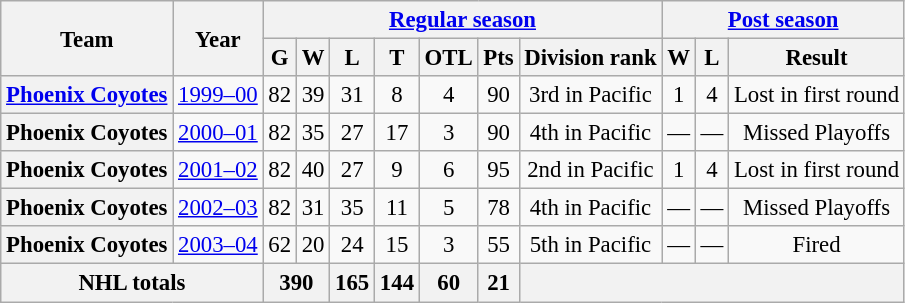<table class="wikitable" style="font-size: 95%; text-align:center;">
<tr>
<th rowspan="2">Team</th>
<th rowspan="2">Year</th>
<th colspan="7"><a href='#'>Regular season</a></th>
<th colspan="3"><a href='#'>Post season</a></th>
</tr>
<tr>
<th>G</th>
<th>W</th>
<th>L</th>
<th>T</th>
<th>OTL</th>
<th>Pts</th>
<th>Division rank</th>
<th>W</th>
<th>L</th>
<th>Result</th>
</tr>
<tr>
<th><a href='#'>Phoenix Coyotes</a></th>
<td><a href='#'>1999–00</a></td>
<td>82</td>
<td>39</td>
<td>31</td>
<td>8</td>
<td>4</td>
<td>90</td>
<td>3rd in Pacific</td>
<td>1</td>
<td>4</td>
<td>Lost in first round</td>
</tr>
<tr>
<th>Phoenix Coyotes</th>
<td><a href='#'>2000–01</a></td>
<td>82</td>
<td>35</td>
<td>27</td>
<td>17</td>
<td>3</td>
<td>90</td>
<td>4th in Pacific</td>
<td>—</td>
<td>—</td>
<td>Missed Playoffs</td>
</tr>
<tr>
<th>Phoenix Coyotes</th>
<td><a href='#'>2001–02</a></td>
<td>82</td>
<td>40</td>
<td>27</td>
<td>9</td>
<td>6</td>
<td>95</td>
<td>2nd in Pacific</td>
<td>1</td>
<td>4</td>
<td>Lost in first round</td>
</tr>
<tr>
<th>Phoenix Coyotes</th>
<td><a href='#'>2002–03</a></td>
<td>82</td>
<td>31</td>
<td>35</td>
<td>11</td>
<td>5</td>
<td>78</td>
<td>4th in Pacific</td>
<td>—</td>
<td>—</td>
<td>Missed Playoffs</td>
</tr>
<tr>
<th>Phoenix Coyotes</th>
<td><a href='#'>2003–04</a></td>
<td>62</td>
<td>20</td>
<td>24</td>
<td>15</td>
<td>3</td>
<td>55</td>
<td>5th in Pacific</td>
<td>—</td>
<td>—</td>
<td>Fired</td>
</tr>
<tr>
<th colspan="2">NHL totals</th>
<th colspan="2">390</th>
<th>165</th>
<th>144</th>
<th>60</th>
<th>21</th>
<th colspan="4"></th>
</tr>
</table>
